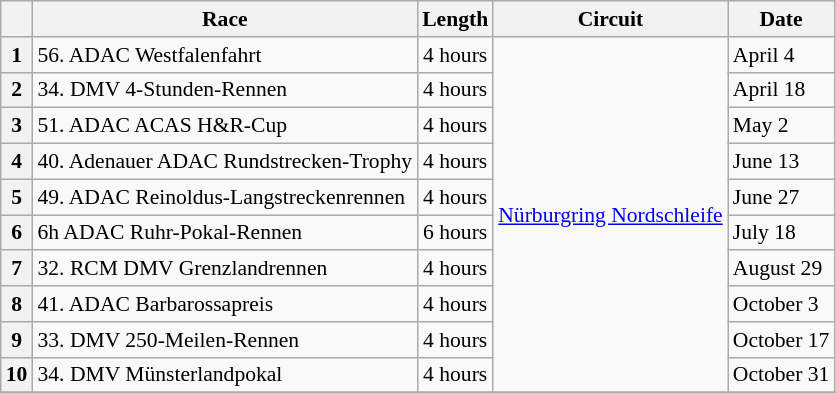<table class="wikitable" style="font-size: 90%;">
<tr>
<th></th>
<th>Race</th>
<th>Length</th>
<th>Circuit</th>
<th>Date</th>
</tr>
<tr>
<th>1</th>
<td>56. ADAC Westfalenfahrt</td>
<td align=center>4 hours</td>
<td rowspan=10> <a href='#'>Nürburgring Nordschleife</a></td>
<td>April 4</td>
</tr>
<tr>
<th>2</th>
<td>34. DMV 4-Stunden-Rennen</td>
<td align=center>4 hours</td>
<td>April 18</td>
</tr>
<tr>
<th>3</th>
<td>51. ADAC ACAS H&R-Cup</td>
<td align=center>4 hours</td>
<td>May 2</td>
</tr>
<tr>
<th>4</th>
<td>40. Adenauer ADAC Rundstrecken-Trophy</td>
<td align=center>4 hours</td>
<td>June 13</td>
</tr>
<tr>
<th>5</th>
<td>49. ADAC Reinoldus-Langstreckenrennen</td>
<td align=center>4 hours</td>
<td>June 27</td>
</tr>
<tr>
<th>6</th>
<td>6h ADAC Ruhr-Pokal-Rennen</td>
<td align=center>6 hours</td>
<td>July 18</td>
</tr>
<tr>
<th>7</th>
<td>32. RCM DMV Grenzlandrennen</td>
<td align=center>4 hours</td>
<td>August 29</td>
</tr>
<tr>
<th>8</th>
<td>41. ADAC Barbarossapreis</td>
<td align=center>4 hours</td>
<td>October 3</td>
</tr>
<tr>
<th>9</th>
<td>33. DMV 250-Meilen-Rennen</td>
<td align=center>4 hours</td>
<td>October 17</td>
</tr>
<tr>
<th>10</th>
<td>34. DMV Münsterlandpokal</td>
<td align=center>4 hours</td>
<td>October 31</td>
</tr>
<tr>
</tr>
</table>
